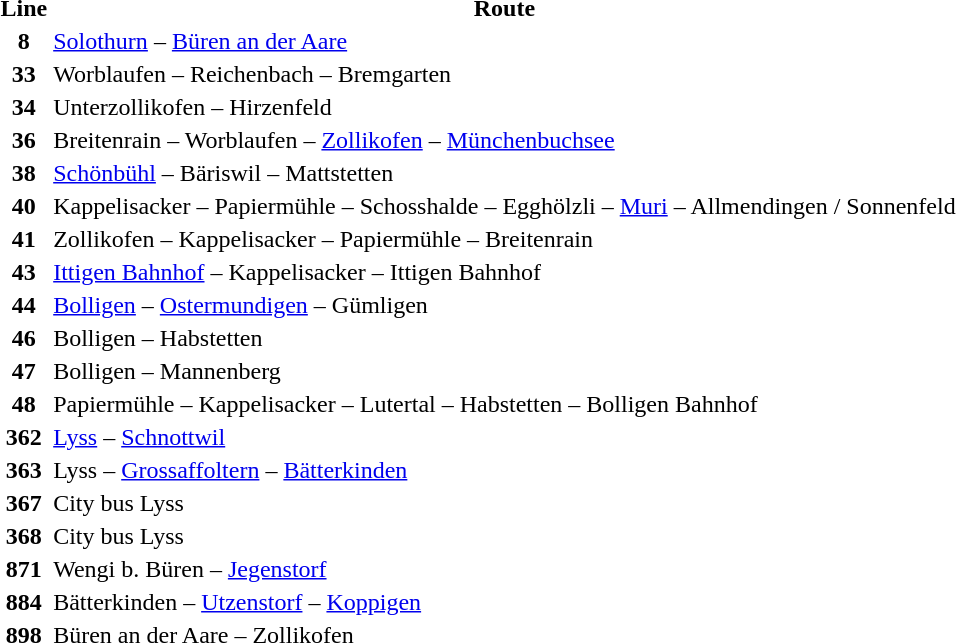<table>
<tr>
<th>Line</th>
<th>Route</th>
</tr>
<tr align="left">
<td align="center" style="text-align:center;"><strong>8</strong></td>
<td><a href='#'>Solothurn</a> – <a href='#'>Büren an der Aare</a></td>
</tr>
<tr align="left">
<td align="center" style="text-align:center;"><strong>33</strong></td>
<td>Worblaufen – Reichenbach – Bremgarten</td>
</tr>
<tr align="left">
<td align="center" style="text-align:center;"><strong>34</strong></td>
<td>Unterzollikofen – Hirzenfeld</td>
</tr>
<tr align="left">
<td align="center" style="text-align:center;"><strong>36</strong></td>
<td>Breitenrain – Worblaufen – <a href='#'>Zollikofen</a> – <a href='#'>Münchenbuchsee</a></td>
</tr>
<tr align="left">
<td align="center" style="text-align:center;"><strong>38</strong></td>
<td><a href='#'>Schönbühl</a> – Bäriswil – Mattstetten</td>
</tr>
<tr align="left">
<td align="center" style="text-align:center;"><strong>40</strong></td>
<td>Kappelisacker – Papiermühle – Schosshalde – Egghölzli – <a href='#'>Muri</a> – Allmendingen / Sonnenfeld</td>
</tr>
<tr align="left">
<td align="center" style="text-align:center;"><strong>41</strong></td>
<td>Zollikofen – Kappelisacker – Papiermühle – Breitenrain</td>
</tr>
<tr align="left">
<td align="center" style="text-align:center;"><strong>43</strong></td>
<td><a href='#'>Ittigen Bahnhof</a> – Kappelisacker – Ittigen Bahnhof</td>
</tr>
<tr align="left">
<td align="center" style="text-align:center;"><strong>44</strong></td>
<td><a href='#'>Bolligen</a> – <a href='#'>Ostermundigen</a> – Gümligen</td>
</tr>
<tr align="left">
<td align="center" style="text-align:center;"><strong>46</strong></td>
<td>Bolligen – Habstetten</td>
</tr>
<tr align="left">
<td align="center" style="text-align:center;"><strong>47</strong></td>
<td>Bolligen – Mannenberg</td>
</tr>
<tr align="left">
<td align="center" style="text-align:center;"><strong>48</strong></td>
<td>Papiermühle – Kappelisacker – Lutertal – Habstetten – Bolligen Bahnhof</td>
</tr>
<tr align="left">
<td align="center" style="text-align:center;"><strong>362</strong></td>
<td><a href='#'>Lyss</a> – <a href='#'>Schnottwil</a></td>
</tr>
<tr align="left">
<td align="center" style="text-align:center;"><strong>363</strong></td>
<td>Lyss – <a href='#'>Grossaffoltern</a> – <a href='#'>Bätterkinden</a></td>
</tr>
<tr align="left">
<td align="center" style="text-align:center;"><strong>367</strong></td>
<td>City bus Lyss</td>
</tr>
<tr align="left">
<td align="center" style="text-align:center;"><strong>368</strong></td>
<td>City bus Lyss</td>
</tr>
<tr align="left">
<td align="center" style="text-align:center;"><strong>871</strong></td>
<td>Wengi b. Büren – <a href='#'>Jegenstorf</a></td>
</tr>
<tr align="left">
<td align="center" style="text-align:center;"><strong>884</strong></td>
<td>Bätterkinden – <a href='#'>Utzenstorf</a> – <a href='#'>Koppigen</a></td>
</tr>
<tr align="left">
<td align="center" style="text-align:center;"><strong>898</strong></td>
<td>Büren an der Aare – Zollikofen</td>
</tr>
</table>
